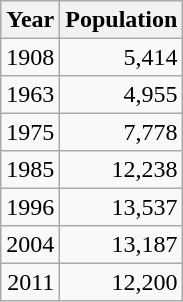<table class="wikitable" style="line-height:1.1em;">
<tr>
<th>Year</th>
<th>Population</th>
</tr>
<tr align="right">
<td>1908</td>
<td>5,414</td>
</tr>
<tr align="right">
<td>1963</td>
<td>4,955</td>
</tr>
<tr align="right">
<td>1975</td>
<td>7,778</td>
</tr>
<tr align="right">
<td>1985</td>
<td>12,238</td>
</tr>
<tr align="right">
<td>1996</td>
<td>13,537</td>
</tr>
<tr align="right">
<td>2004</td>
<td>13,187</td>
</tr>
<tr align="right">
<td>2011</td>
<td>12,200</td>
</tr>
</table>
